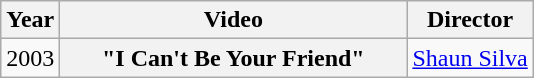<table class="wikitable plainrowheaders">
<tr>
<th>Year</th>
<th style="width:14em;">Video</th>
<th>Director</th>
</tr>
<tr>
<td>2003</td>
<th scope="row">"I Can't Be Your Friend"</th>
<td><a href='#'>Shaun Silva</a></td>
</tr>
</table>
